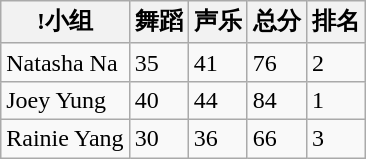<table class="wikitable sortable">
<tr>
<th>!小组</th>
<th>舞蹈</th>
<th>声乐</th>
<th>总分</th>
<th>排名</th>
</tr>
<tr>
<td>Natasha Na</td>
<td>35</td>
<td>41</td>
<td>76</td>
<td>2</td>
</tr>
<tr>
<td>Joey Yung</td>
<td>40</td>
<td>44</td>
<td>84</td>
<td>1</td>
</tr>
<tr>
<td>Rainie Yang</td>
<td>30</td>
<td>36</td>
<td>66</td>
<td>3</td>
</tr>
</table>
